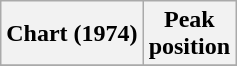<table class="wikitable sortable plainrowheaders" style="text-align:center">
<tr>
<th>Chart (1974)</th>
<th>Peak<br>position</th>
</tr>
<tr>
</tr>
</table>
